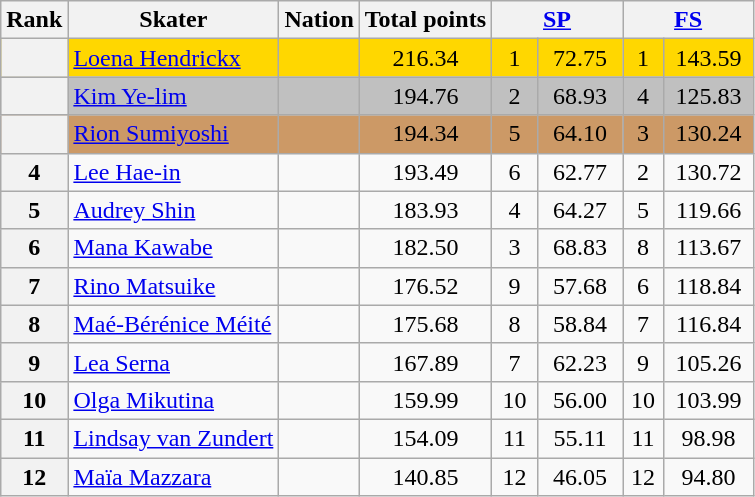<table class="wikitable sortable" style="text-align:left">
<tr>
<th scope="col">Rank</th>
<th scope="col">Skater</th>
<th scope="col">Nation</th>
<th scope="col">Total points</th>
<th scope="col" colspan="2" width="80px"><a href='#'>SP</a></th>
<th scope="col" colspan="2" width="80px"><a href='#'>FS</a></th>
</tr>
<tr bgcolor="gold">
<th scope="row"></th>
<td><a href='#'>Loena Hendrickx</a></td>
<td></td>
<td align="center">216.34</td>
<td align="center">1</td>
<td align="center">72.75</td>
<td align="center">1</td>
<td align="center">143.59</td>
</tr>
<tr bgcolor="silver">
<th scope="row"></th>
<td><a href='#'>Kim Ye-lim</a></td>
<td></td>
<td align="center">194.76</td>
<td align="center">2</td>
<td align="center">68.93</td>
<td align="center">4</td>
<td align="center">125.83</td>
</tr>
<tr bgcolor="cc9966">
<th scope="row"></th>
<td><a href='#'>Rion Sumiyoshi</a></td>
<td></td>
<td align="center">194.34</td>
<td align="center">5</td>
<td align="center">64.10</td>
<td align="center">3</td>
<td align="center">130.24</td>
</tr>
<tr>
<th scope="row">4</th>
<td><a href='#'>Lee Hae-in</a></td>
<td></td>
<td align="center">193.49</td>
<td align="center">6</td>
<td align="center">62.77</td>
<td align="center">2</td>
<td align="center">130.72</td>
</tr>
<tr>
<th scope="row">5</th>
<td><a href='#'>Audrey Shin</a></td>
<td></td>
<td align="center">183.93</td>
<td align="center">4</td>
<td align="center">64.27</td>
<td align="center">5</td>
<td align="center">119.66</td>
</tr>
<tr>
<th scope="row">6</th>
<td><a href='#'>Mana Kawabe</a></td>
<td></td>
<td align="center">182.50</td>
<td align="center">3</td>
<td align="center">68.83</td>
<td align="center">8</td>
<td align="center">113.67</td>
</tr>
<tr>
<th scope="row">7</th>
<td><a href='#'>Rino Matsuike</a></td>
<td></td>
<td align="center">176.52</td>
<td align="center">9</td>
<td align="center">57.68</td>
<td align="center">6</td>
<td align="center">118.84</td>
</tr>
<tr>
<th scope="row">8</th>
<td><a href='#'>Maé-Bérénice Méité</a></td>
<td></td>
<td align="center">175.68</td>
<td align="center">8</td>
<td align="center">58.84</td>
<td align="center">7</td>
<td align="center">116.84</td>
</tr>
<tr>
<th scope="row">9</th>
<td><a href='#'>Lea Serna</a></td>
<td></td>
<td align="center">167.89</td>
<td align="center">7</td>
<td align="center">62.23</td>
<td align="center">9</td>
<td align="center">105.26</td>
</tr>
<tr>
<th scope="row">10</th>
<td><a href='#'>Olga Mikutina</a></td>
<td></td>
<td align="center">159.99</td>
<td align="center">10</td>
<td align="center">56.00</td>
<td align="center">10</td>
<td align="center">103.99</td>
</tr>
<tr>
<th scope="row">11</th>
<td><a href='#'>Lindsay van Zundert</a></td>
<td></td>
<td align="center">154.09</td>
<td align="center">11</td>
<td align="center">55.11</td>
<td align="center">11</td>
<td align="center">98.98</td>
</tr>
<tr>
<th scope="row">12</th>
<td><a href='#'>Maïa Mazzara</a></td>
<td></td>
<td align="center">140.85</td>
<td align="center">12</td>
<td align="center">46.05</td>
<td align="center">12</td>
<td align="center">94.80</td>
</tr>
</table>
